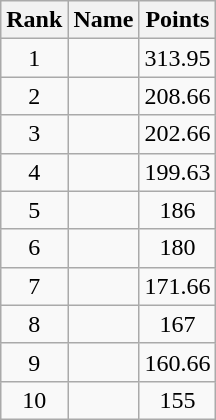<table class="wikitable sortable">
<tr>
<th>Rank</th>
<th>Name</th>
<th>Points</th>
</tr>
<tr>
<td align=center>1</td>
<td></td>
<td align=center>313.95</td>
</tr>
<tr>
<td align=center>2</td>
<td></td>
<td align=center>208.66</td>
</tr>
<tr>
<td align=center>3</td>
<td></td>
<td align=center>202.66</td>
</tr>
<tr>
<td align=center>4</td>
<td></td>
<td align=center>199.63</td>
</tr>
<tr>
<td align=center>5</td>
<td></td>
<td align=center>186</td>
</tr>
<tr>
<td align=center>6</td>
<td></td>
<td align=center>180</td>
</tr>
<tr>
<td align=center>7</td>
<td></td>
<td align=center>171.66</td>
</tr>
<tr>
<td align=center>8</td>
<td></td>
<td align=center>167</td>
</tr>
<tr>
<td align=center>9</td>
<td></td>
<td align=center>160.66</td>
</tr>
<tr>
<td align=center>10</td>
<td></td>
<td align=center>155</td>
</tr>
</table>
